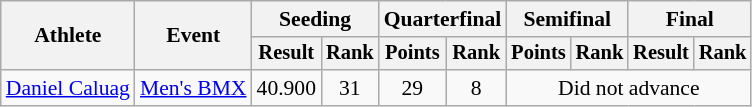<table class=wikitable style="font-size:90%">
<tr>
<th rowspan="2">Athlete</th>
<th rowspan="2">Event</th>
<th colspan="2">Seeding</th>
<th colspan="2">Quarterfinal</th>
<th colspan="2">Semifinal</th>
<th colspan="2">Final</th>
</tr>
<tr style="font-size:95%">
<th>Result</th>
<th>Rank</th>
<th>Points</th>
<th>Rank</th>
<th>Points</th>
<th>Rank</th>
<th>Result</th>
<th>Rank</th>
</tr>
<tr align=center>
<td align=left><a href='#'>Daniel Caluag</a></td>
<td align=left><a href='#'>Men's BMX</a></td>
<td>40.900</td>
<td>31</td>
<td>29</td>
<td>8</td>
<td colspan=4>Did not advance</td>
</tr>
</table>
